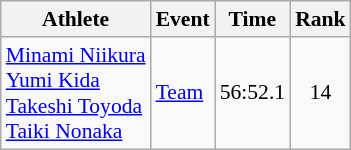<table class="wikitable" style="font-size:90%;">
<tr>
<th>Athlete</th>
<th>Event</th>
<th>Time</th>
<th>Rank</th>
</tr>
<tr align=center>
<td align=left><a href='#'>Minami Niikura</a><br><a href='#'>Yumi Kida</a><br><a href='#'>Takeshi Toyoda</a><br><a href='#'>Taiki Nonaka</a></td>
<td align=left><a href='#'>Team</a></td>
<td>56:52.1</td>
<td>14</td>
</tr>
</table>
